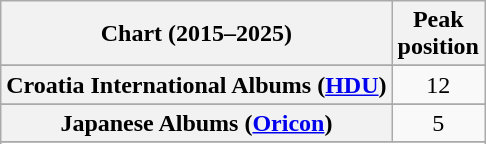<table class="wikitable sortable plainrowheaders">
<tr>
<th scope="col">Chart (2015–2025)</th>
<th scope="col">Peak<br>position</th>
</tr>
<tr>
</tr>
<tr>
</tr>
<tr>
</tr>
<tr>
</tr>
<tr>
</tr>
<tr>
<th scope="row">Croatia International Albums (<a href='#'>HDU</a>)</th>
<td align="center">12</td>
</tr>
<tr>
</tr>
<tr>
</tr>
<tr>
</tr>
<tr>
</tr>
<tr>
</tr>
<tr>
</tr>
<tr>
</tr>
<tr>
</tr>
<tr>
<th scope="row">Japanese Albums (<a href='#'>Oricon</a>)</th>
<td align="center">5</td>
</tr>
<tr>
</tr>
<tr>
</tr>
<tr>
</tr>
<tr>
</tr>
<tr>
</tr>
<tr>
</tr>
<tr>
</tr>
<tr>
</tr>
<tr>
</tr>
<tr>
</tr>
<tr>
</tr>
<tr>
</tr>
</table>
